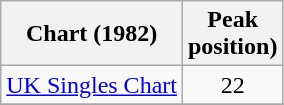<table class="wikitable sortable">
<tr>
<th align="left">Chart (1982)</th>
<th align="center">Peak<br>position)</th>
</tr>
<tr>
<td><a href='#'>UK Singles Chart</a></td>
<td align="center">22</td>
</tr>
<tr>
</tr>
</table>
